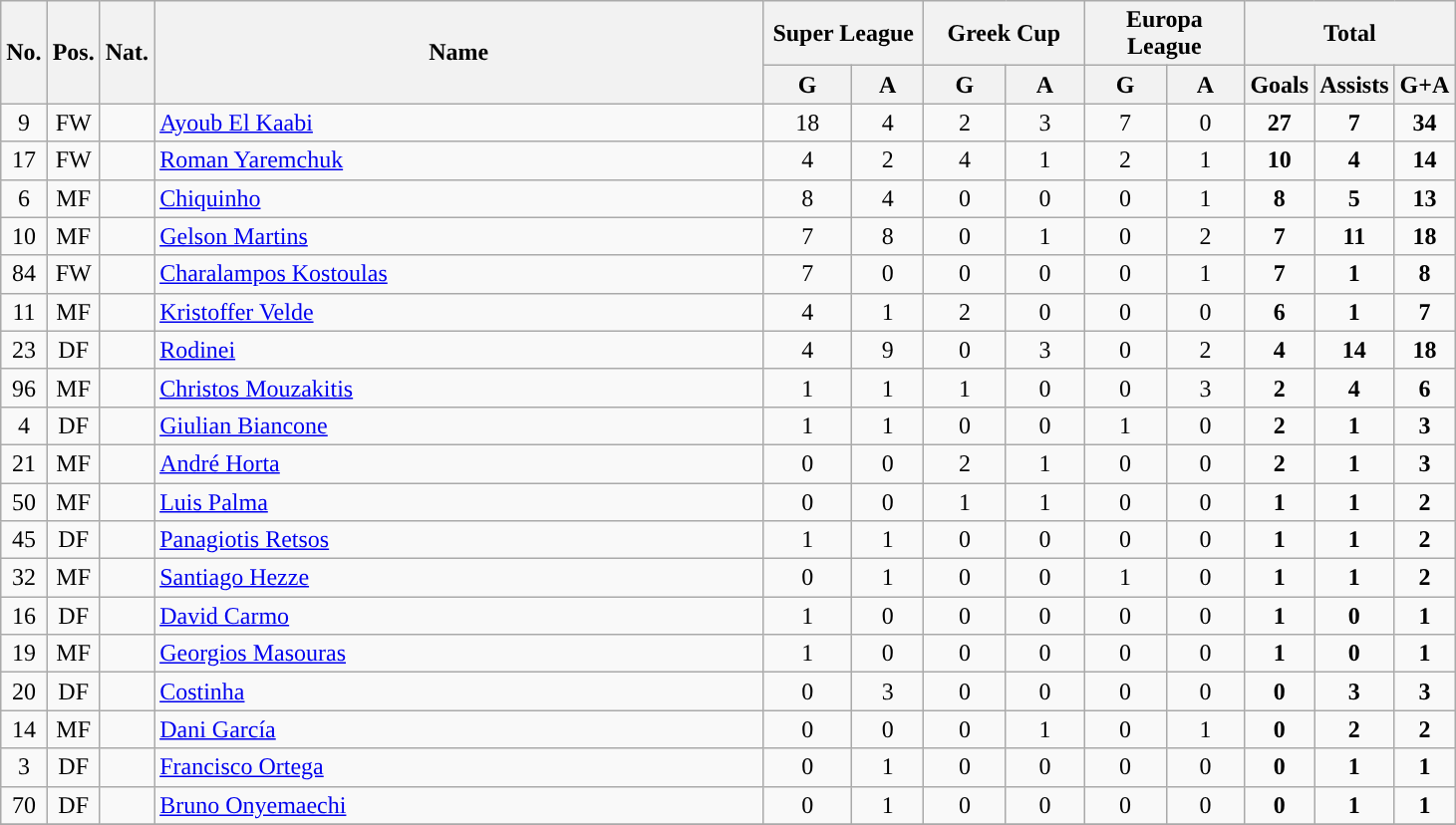<table class="wikitable sortable" style="text-align:center">
<tr>
<th style="text-align:center;" rowspan="2";>No.</th>
<th style="text-align:center;" rowspan="2";>Pos.</th>
<th style="text-align:center;" rowspan="2";>Nat.</th>
<th style="text-align:center; width:400px;" rowspan="2";>Name</th>
<th style="text-align:center; width:100px;" colspan="2">Super League</th>
<th style="text-align:center; width:100px;" colspan="2">Greek Cup</th>
<th style="text-align:center; width:100px;" colspan="2">Europa League</th>
<th style="text-align:center; width:100px;" colspan="3">Total</th>
</tr>
<tr>
<th style="text-align:center;">G</th>
<th style="text-align:center;">A</th>
<th style="text-align:center;">G</th>
<th style="text-align:center;">A</th>
<th style="text-align:center;">G</th>
<th style="text-align:center;">A</th>
<th style="text-align:center;">Goals</th>
<th style="text-align:center;">Assists</th>
<th style="text-align:center;">G+A</th>
</tr>
<tr>
<td>9</td>
<td>FW</td>
<td></td>
<td align=left><a href='#'>Ayoub El Kaabi</a></td>
<td>18</td>
<td>4</td>
<td>2</td>
<td>3</td>
<td>7</td>
<td>0</td>
<td><strong>27</strong></td>
<td><strong>7</strong></td>
<td><strong>34</strong></td>
</tr>
<tr>
<td>17</td>
<td>FW</td>
<td></td>
<td align="left"><a href='#'>Roman Yaremchuk</a></td>
<td>4</td>
<td>2</td>
<td>4</td>
<td>1</td>
<td>2</td>
<td>1</td>
<td><strong>10</strong></td>
<td><strong>4</strong></td>
<td><strong>14</strong></td>
</tr>
<tr>
<td>6</td>
<td>MF</td>
<td></td>
<td align=left><a href='#'>Chiquinho</a></td>
<td>8</td>
<td>4</td>
<td>0</td>
<td>0</td>
<td>0</td>
<td>1</td>
<td><strong>8</strong></td>
<td><strong>5</strong></td>
<td><strong>13</strong></td>
</tr>
<tr>
<td>10</td>
<td>MF</td>
<td></td>
<td align=left><a href='#'>Gelson Martins</a></td>
<td>7</td>
<td>8</td>
<td>0</td>
<td>1</td>
<td>0</td>
<td>2</td>
<td><strong>7</strong></td>
<td><strong>11</strong></td>
<td><strong>18</strong></td>
</tr>
<tr>
<td>84</td>
<td>FW</td>
<td></td>
<td align=left><a href='#'>Charalampos Kostoulas</a></td>
<td>7</td>
<td>0</td>
<td>0</td>
<td>0</td>
<td>0</td>
<td>1</td>
<td><strong>7</strong></td>
<td><strong>1</strong></td>
<td><strong>8</strong></td>
</tr>
<tr>
<td>11</td>
<td>MF</td>
<td></td>
<td align="left"><a href='#'>Kristoffer Velde</a></td>
<td>4</td>
<td>1</td>
<td>2</td>
<td>0</td>
<td>0</td>
<td>0</td>
<td><strong>6</strong></td>
<td><strong>1</strong></td>
<td><strong>7</strong></td>
</tr>
<tr>
<td>23</td>
<td>DF</td>
<td></td>
<td align=left><a href='#'>Rodinei</a></td>
<td>4</td>
<td>9</td>
<td>0</td>
<td>3</td>
<td>0</td>
<td>2</td>
<td><strong>4</strong></td>
<td><strong>14</strong></td>
<td><strong>18</strong></td>
</tr>
<tr>
<td>96</td>
<td>MF</td>
<td></td>
<td align=left><a href='#'>Christos Mouzakitis</a></td>
<td>1</td>
<td>1</td>
<td>1</td>
<td>0</td>
<td>0</td>
<td>3</td>
<td><strong>2</strong></td>
<td><strong>4</strong></td>
<td><strong>6</strong></td>
</tr>
<tr>
<td>4</td>
<td>DF</td>
<td></td>
<td align=left><a href='#'>Giulian Biancone</a></td>
<td>1</td>
<td>1</td>
<td>0</td>
<td>0</td>
<td>1</td>
<td>0</td>
<td><strong>2</strong></td>
<td><strong>1</strong></td>
<td><strong>3</strong></td>
</tr>
<tr>
<td>21</td>
<td>MF</td>
<td></td>
<td align=left><a href='#'>André Horta</a></td>
<td>0</td>
<td>0</td>
<td>2</td>
<td>1</td>
<td>0</td>
<td>0</td>
<td><strong>2</strong></td>
<td><strong>1</strong></td>
<td><strong>3</strong></td>
</tr>
<tr>
<td>50</td>
<td>MF</td>
<td></td>
<td align=left><a href='#'>Luis Palma</a></td>
<td>0</td>
<td>0</td>
<td>1</td>
<td>1</td>
<td>0</td>
<td>0</td>
<td><strong>1</strong></td>
<td><strong>1</strong></td>
<td><strong>2</strong></td>
</tr>
<tr>
<td>45</td>
<td>DF</td>
<td></td>
<td align=left><a href='#'>Panagiotis Retsos</a></td>
<td>1</td>
<td>1</td>
<td>0</td>
<td>0</td>
<td>0</td>
<td>0</td>
<td><strong>1</strong></td>
<td><strong>1</strong></td>
<td><strong>2</strong></td>
</tr>
<tr>
<td>32</td>
<td>MF</td>
<td></td>
<td align=left><a href='#'>Santiago Hezze</a></td>
<td>0</td>
<td>1</td>
<td>0</td>
<td>0</td>
<td>1</td>
<td>0</td>
<td><strong>1</strong></td>
<td><strong>1</strong></td>
<td><strong>2</strong></td>
</tr>
<tr>
<td>16</td>
<td>DF</td>
<td></td>
<td align=left><a href='#'>David Carmo</a></td>
<td>1</td>
<td>0</td>
<td>0</td>
<td>0</td>
<td>0</td>
<td>0</td>
<td><strong>1</strong></td>
<td><strong>0</strong></td>
<td><strong>1</strong></td>
</tr>
<tr>
<td>19</td>
<td>MF</td>
<td></td>
<td align="left"><a href='#'>Georgios Masouras</a></td>
<td>1</td>
<td>0</td>
<td>0</td>
<td>0</td>
<td>0</td>
<td>0</td>
<td><strong>1</strong></td>
<td><strong>0</strong></td>
<td><strong>1</strong></td>
</tr>
<tr>
<td>20</td>
<td>DF</td>
<td></td>
<td align=left><a href='#'>Costinha</a></td>
<td>0</td>
<td>3</td>
<td>0</td>
<td>0</td>
<td>0</td>
<td>0</td>
<td><strong>0</strong></td>
<td><strong>3</strong></td>
<td><strong>3</strong></td>
</tr>
<tr>
<td>14</td>
<td>MF</td>
<td></td>
<td align=left><a href='#'>Dani García</a></td>
<td>0</td>
<td>0</td>
<td>0</td>
<td>1</td>
<td>0</td>
<td>1</td>
<td><strong>0</strong></td>
<td><strong>2</strong></td>
<td><strong>2</strong></td>
</tr>
<tr>
<td>3</td>
<td>DF</td>
<td></td>
<td align=left><a href='#'>Francisco Ortega</a></td>
<td>0</td>
<td>1</td>
<td>0</td>
<td>0</td>
<td>0</td>
<td>0</td>
<td><strong>0</strong></td>
<td><strong>1</strong></td>
<td><strong>1</strong></td>
</tr>
<tr>
<td>70</td>
<td>DF</td>
<td></td>
<td align=left><a href='#'>Bruno Onyemaechi</a></td>
<td>0</td>
<td>1</td>
<td>0</td>
<td>0</td>
<td>0</td>
<td>0</td>
<td><strong>0</strong></td>
<td><strong>1</strong></td>
<td><strong>1</strong></td>
</tr>
<tr>
</tr>
</table>
